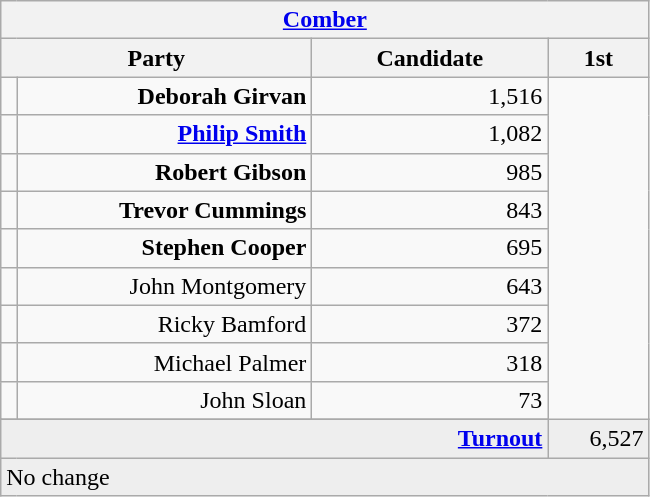<table class="wikitable">
<tr>
<th colspan="4" align="center"><a href='#'>Comber</a></th>
</tr>
<tr>
<th colspan="2" align="center" width=200>Party</th>
<th width=150>Candidate</th>
<th width=60>1st </th>
</tr>
<tr>
<td></td>
<td align="right"><strong>Deborah Girvan</strong></td>
<td align="right">1,516</td>
</tr>
<tr>
<td></td>
<td align="right"><strong><a href='#'>Philip Smith</a></strong></td>
<td align="right">1,082</td>
</tr>
<tr>
<td></td>
<td align="right"><strong>Robert Gibson</strong></td>
<td align="right">985</td>
</tr>
<tr>
<td></td>
<td align="right"><strong>Trevor Cummings</strong></td>
<td align="right">843</td>
</tr>
<tr>
<td></td>
<td align="right"><strong>Stephen Cooper</strong></td>
<td align="right">695</td>
</tr>
<tr>
<td></td>
<td align="right">John Montgomery</td>
<td align="right">643</td>
</tr>
<tr>
<td></td>
<td align="right">Ricky Bamford</td>
<td align="right">372</td>
</tr>
<tr>
<td></td>
<td align="right">Michael Palmer</td>
<td align="right">318</td>
</tr>
<tr>
<td></td>
<td align="right">John Sloan</td>
<td align="right">73</td>
</tr>
<tr>
</tr>
<tr bgcolor="EEEEEE">
<td colspan=3 align="right"><strong><a href='#'>Turnout</a></strong></td>
<td align="right">6,527</td>
</tr>
<tr bgcolor="EEEEEE">
<td colspan=4 bgcolor="EEEEEE">No change</td>
</tr>
</table>
